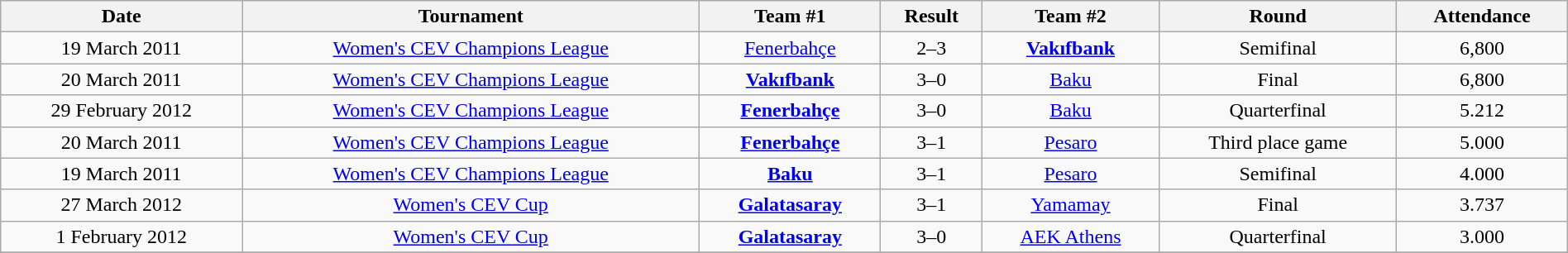<table class="wikitable sortable" style="text-align:center;" width="100%">
<tr>
<th>Date</th>
<th>Tournament</th>
<th>Team #1</th>
<th>Result</th>
<th>Team #2</th>
<th>Round</th>
<th>Attendance</th>
</tr>
<tr>
<td>19 March 2011</td>
<td><a href='#'>Women's CEV Champions League</a></td>
<td><a href='#'>Fenerbahçe</a></td>
<td style="text-align:center;">2–3</td>
<td><strong><a href='#'>Vakıfbank</a></strong></td>
<td>Semifinal</td>
<td style="text-align:center;">6,800</td>
</tr>
<tr>
<td>20 March 2011</td>
<td><a href='#'>Women's CEV Champions League</a></td>
<td><strong><a href='#'>Vakıfbank</a></strong></td>
<td style="text-align:center;">3–0</td>
<td><a href='#'>Baku</a></td>
<td>Final</td>
<td style="text-align:center;">6,800</td>
</tr>
<tr>
<td>29 February 2012</td>
<td><a href='#'>Women's CEV Champions League</a></td>
<td><strong><a href='#'>Fenerbahçe</a></strong></td>
<td style="text-align:center;">3–0</td>
<td><a href='#'>Baku</a></td>
<td>Quarterfinal</td>
<td style="text-align:center;">5.212</td>
</tr>
<tr>
<td>20 March 2011</td>
<td><a href='#'>Women's CEV Champions League</a></td>
<td><strong><a href='#'>Fenerbahçe</a></strong></td>
<td style="text-align:center;">3–1</td>
<td><a href='#'>Pesaro</a></td>
<td>Third place game</td>
<td style="text-align:center;">5.000</td>
</tr>
<tr>
<td>19 March 2011</td>
<td><a href='#'>Women's CEV Champions League</a></td>
<td><strong><a href='#'>Baku</a></strong></td>
<td style="text-align:center;">3–1</td>
<td><a href='#'>Pesaro</a></td>
<td>Semifinal</td>
<td style="text-align:center;">4.000</td>
</tr>
<tr>
<td>27 March 2012</td>
<td><a href='#'>Women's CEV Cup</a></td>
<td><strong><a href='#'>Galatasaray</a></strong></td>
<td style="text-align:center;">3–1</td>
<td><a href='#'>Yamamay</a></td>
<td>Final</td>
<td style="text-align:center;">3.737</td>
</tr>
<tr>
<td>1 February 2012</td>
<td><a href='#'>Women's CEV Cup</a></td>
<td><strong><a href='#'>Galatasaray</a></strong></td>
<td style="text-align:center;">3–0</td>
<td><a href='#'>AEK Athens</a></td>
<td>Quarterfinal</td>
<td style="text-align:center;">3.000</td>
</tr>
<tr class="sortbottom">
</tr>
</table>
